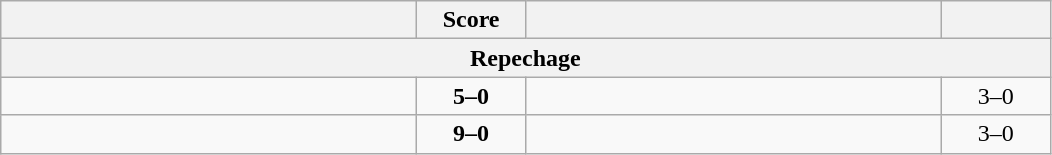<table class="wikitable" style="text-align: left;">
<tr>
<th align="right" width="270"></th>
<th width="65">Score</th>
<th align="left" width="270"></th>
<th width="65"></th>
</tr>
<tr>
<th colspan=4>Repechage</th>
</tr>
<tr>
<td><strong></strong></td>
<td align="center"><strong>5–0</strong></td>
<td></td>
<td align=center>3–0 <strong></strong></td>
</tr>
<tr>
<td><strong></strong></td>
<td align="center"><strong>9–0</strong></td>
<td></td>
<td align=center>3–0 <strong></strong></td>
</tr>
</table>
